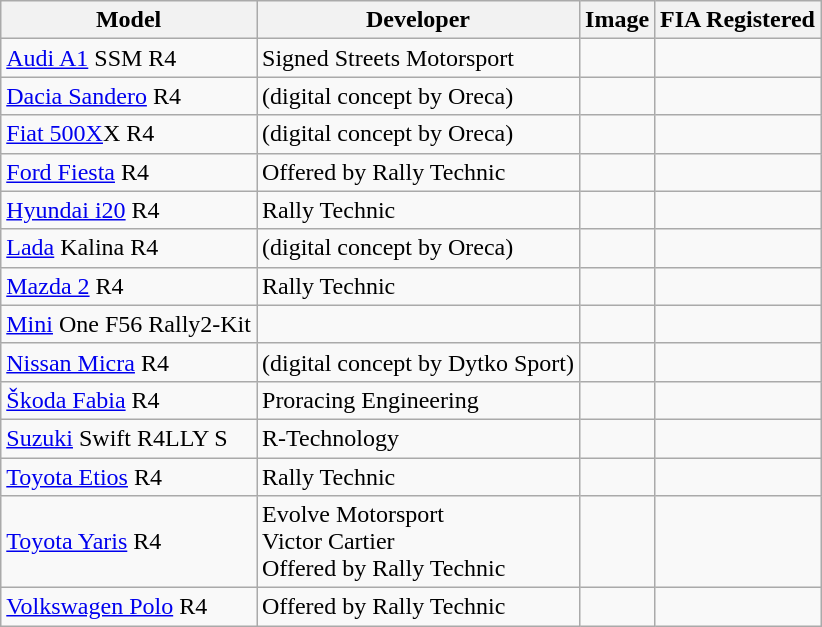<table class="wikitable">
<tr>
<th>Model</th>
<th>Developer</th>
<th>Image</th>
<th>FIA Registered</th>
</tr>
<tr>
<td><a href='#'>Audi A1</a> SSM R4</td>
<td>Signed Streets Motorsport</td>
<td></td>
<td></td>
</tr>
<tr>
<td><a href='#'>Dacia Sandero</a> R4 </td>
<td>(digital concept by Oreca)</td>
<td></td>
<td></td>
</tr>
<tr>
<td><a href='#'>Fiat 500X</a>X R4</td>
<td>(digital concept by Oreca)</td>
<td></td>
<td></td>
</tr>
<tr>
<td><a href='#'>Ford Fiesta</a> R4</td>
<td>Offered by Rally Technic</td>
<td></td>
<td></td>
</tr>
<tr>
<td><a href='#'>Hyundai i20</a> R4</td>
<td>Rally Technic</td>
<td></td>
<td></td>
</tr>
<tr>
<td><a href='#'>Lada</a> Kalina R4</td>
<td>(digital concept by Oreca)</td>
<td></td>
<td></td>
</tr>
<tr>
<td><a href='#'>Mazda 2</a> R4</td>
<td>Rally Technic</td>
<td></td>
<td></td>
</tr>
<tr>
<td><a href='#'>Mini</a> One F56 Rally2-Kit</td>
<td></td>
<td></td>
<td></td>
</tr>
<tr>
<td><a href='#'>Nissan Micra</a> R4</td>
<td>(digital concept by Dytko Sport)</td>
<td></td>
<td></td>
</tr>
<tr>
<td><a href='#'>Škoda Fabia</a> R4</td>
<td>Proracing Engineering</td>
<td></td>
<td></td>
</tr>
<tr>
<td><a href='#'>Suzuki</a> Swift R4LLY S</td>
<td>R-Technology</td>
<td></td>
<td></td>
</tr>
<tr>
<td><a href='#'>Toyota Etios</a> R4</td>
<td>Rally Technic</td>
<td></td>
<td></td>
</tr>
<tr>
<td><a href='#'>Toyota Yaris</a> R4</td>
<td>Evolve Motorsport<br>Victor Cartier<br>Offered by Rally Technic</td>
<td></td>
<td></td>
</tr>
<tr>
<td><a href='#'>Volkswagen Polo</a> R4</td>
<td>Offered by Rally Technic</td>
<td></td>
<td></td>
</tr>
</table>
